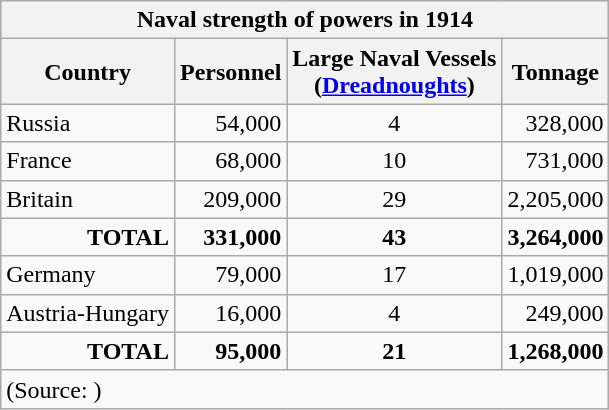<table class="wikitable">
<tr>
<th colspan=4>Naval strength of powers in 1914</th>
</tr>
<tr>
<th>Country</th>
<th>Personnel</th>
<th>Large Naval Vessels<br>(<a href='#'>Dreadnoughts</a>)</th>
<th>Tonnage</th>
</tr>
<tr>
<td>Russia</td>
<td style="text-align: right">54,000</td>
<td style="text-align: center">4</td>
<td style="text-align: right">328,000</td>
</tr>
<tr>
<td>France</td>
<td style="text-align: right">68,000</td>
<td style="text-align: center">10</td>
<td style="text-align: right">731,000</td>
</tr>
<tr>
<td>Britain</td>
<td style="text-align: right">209,000</td>
<td style="text-align: center">29</td>
<td style="text-align: right">2,205,000</td>
</tr>
<tr>
<td style="text-align: right"><strong>TOTAL</strong></td>
<td style="text-align: right"><strong>331,000</strong></td>
<td style="text-align: center"><strong>43</strong></td>
<td style="text-align: right"><strong>3,264,000</strong></td>
</tr>
<tr>
<td>Germany</td>
<td style="text-align: right">79,000</td>
<td style="text-align: center">17</td>
<td style="text-align: right">1,019,000</td>
</tr>
<tr>
<td>Austria-Hungary</td>
<td style="text-align: right">16,000</td>
<td style="text-align: center">4</td>
<td style="text-align: right">249,000</td>
</tr>
<tr>
<td style="text-align: right"><strong>TOTAL</strong></td>
<td style="text-align: right"><strong>95,000</strong></td>
<td style="text-align: center"><strong>21</strong></td>
<td style="text-align: right"><strong>1,268,000</strong></td>
</tr>
<tr>
<td colspan=4>(Source: )</td>
</tr>
</table>
